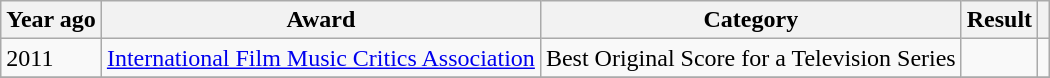<table class="wikitable sortable plainrowheaders">
<tr>
<th>Year ago</th>
<th>Award</th>
<th>Category</th>
<th>Result</th>
<th class="unsortable"></th>
</tr>
<tr>
<td rowspan="1">2011</td>
<td scope="row"><a href='#'>International Film Music Critics Association</a></td>
<td scope="row">Best Original Score for a Television Series</td>
<td></td>
<td></td>
</tr>
<tr>
</tr>
</table>
